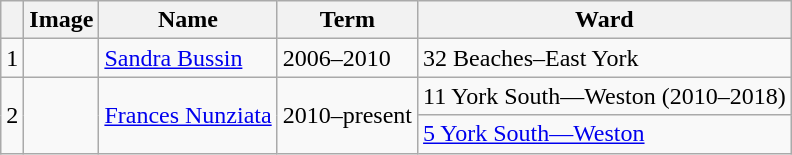<table class="wikitable">
<tr>
<th></th>
<th>Image</th>
<th>Name</th>
<th>Term</th>
<th>Ward</th>
</tr>
<tr>
<td>1</td>
<td></td>
<td><a href='#'>Sandra Bussin</a></td>
<td>2006–2010</td>
<td>32 Beaches–East York</td>
</tr>
<tr>
<td rowspan="2">2</td>
<td rowspan="2"></td>
<td rowspan="2"><a href='#'>Frances Nunziata</a></td>
<td rowspan="2">2010–present</td>
<td>11 York South—Weston (2010–2018)</td>
</tr>
<tr>
<td><a href='#'>5 York South—Weston</a></td>
</tr>
</table>
